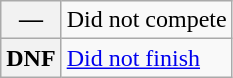<table class="wikitable">
<tr>
<th scope="row">—</th>
<td>Did not compete</td>
</tr>
<tr>
<th scope="row">DNF</th>
<td><a href='#'>Did not finish</a></td>
</tr>
</table>
